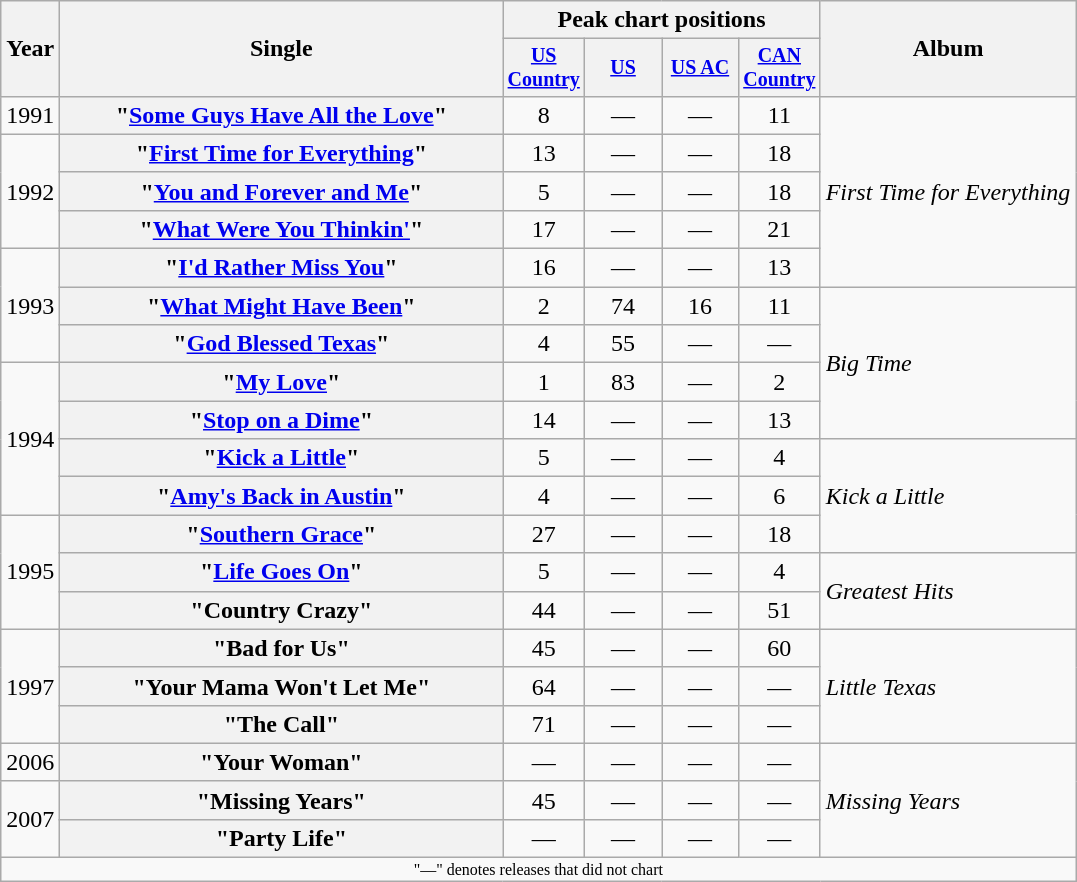<table class="wikitable plainrowheaders" style="text-align:center;">
<tr>
<th rowspan="2">Year</th>
<th rowspan="2" style="width:18em;">Single</th>
<th colspan="4">Peak chart positions</th>
<th rowspan="2">Album</th>
</tr>
<tr style="font-size:smaller;">
<th width="45"><a href='#'>US Country</a><br></th>
<th width="45"><a href='#'>US</a><br></th>
<th width="45"><a href='#'>US AC</a><br></th>
<th width="45"><a href='#'>CAN Country</a><br></th>
</tr>
<tr>
<td>1991</td>
<th scope="row">"<a href='#'>Some Guys Have All the Love</a>"</th>
<td>8</td>
<td>—</td>
<td>—</td>
<td>11</td>
<td align="left" rowspan="5"><em>First Time for Everything</em></td>
</tr>
<tr>
<td rowspan="3">1992</td>
<th scope="row">"<a href='#'>First Time for Everything</a>"</th>
<td>13</td>
<td>—</td>
<td>—</td>
<td>18</td>
</tr>
<tr>
<th scope="row">"<a href='#'>You and Forever and Me</a>"</th>
<td>5</td>
<td>—</td>
<td>—</td>
<td>18</td>
</tr>
<tr>
<th scope="row">"<a href='#'>What Were You Thinkin'</a>"</th>
<td>17</td>
<td>—</td>
<td>—</td>
<td>21</td>
</tr>
<tr>
<td rowspan="3">1993</td>
<th scope="row">"<a href='#'>I'd Rather Miss You</a>"</th>
<td>16</td>
<td>—</td>
<td>—</td>
<td>13</td>
</tr>
<tr>
<th scope="row">"<a href='#'>What Might Have Been</a>"</th>
<td>2</td>
<td>74</td>
<td>16</td>
<td>11</td>
<td align="left" rowspan="4"><em>Big Time</em></td>
</tr>
<tr>
<th scope="row">"<a href='#'>God Blessed Texas</a>"</th>
<td>4</td>
<td>55</td>
<td>—</td>
<td>—</td>
</tr>
<tr>
<td rowspan="4">1994</td>
<th scope="row">"<a href='#'>My Love</a>"</th>
<td>1</td>
<td>83</td>
<td>—</td>
<td>2</td>
</tr>
<tr>
<th scope="row">"<a href='#'>Stop on a Dime</a>"</th>
<td>14</td>
<td>—</td>
<td>—</td>
<td>13</td>
</tr>
<tr>
<th scope="row">"<a href='#'>Kick a Little</a>"</th>
<td>5</td>
<td>—</td>
<td>—</td>
<td>4</td>
<td align="left" rowspan="3"><em>Kick a Little</em></td>
</tr>
<tr>
<th scope="row">"<a href='#'>Amy's Back in Austin</a>"</th>
<td>4</td>
<td>—</td>
<td>—</td>
<td>6</td>
</tr>
<tr>
<td rowspan="3">1995</td>
<th scope="row">"<a href='#'>Southern Grace</a>"</th>
<td>27</td>
<td>—</td>
<td>—</td>
<td>18</td>
</tr>
<tr>
<th scope="row">"<a href='#'>Life Goes On</a>"</th>
<td>5</td>
<td>—</td>
<td>—</td>
<td>4</td>
<td align="left" rowspan="2"><em>Greatest Hits</em></td>
</tr>
<tr>
<th scope="row">"Country Crazy"</th>
<td>44</td>
<td>—</td>
<td>—</td>
<td>51</td>
</tr>
<tr>
<td rowspan="3">1997</td>
<th scope="row">"Bad for Us"</th>
<td>45</td>
<td>—</td>
<td>—</td>
<td>60</td>
<td align="left" rowspan="3"><em>Little Texas</em></td>
</tr>
<tr>
<th scope="row">"Your Mama Won't Let Me"</th>
<td>64</td>
<td>—</td>
<td>—</td>
<td>—</td>
</tr>
<tr>
<th scope="row">"The Call"</th>
<td>71</td>
<td>—</td>
<td>—</td>
<td>—</td>
</tr>
<tr>
<td>2006</td>
<th scope="row">"Your Woman"</th>
<td>—</td>
<td>—</td>
<td>—</td>
<td>—</td>
<td align="left" rowspan="3"><em>Missing Years</em></td>
</tr>
<tr>
<td rowspan="2">2007</td>
<th scope="row">"Missing Years"</th>
<td>45</td>
<td>—</td>
<td>—</td>
<td>—</td>
</tr>
<tr>
<th scope="row">"Party Life"</th>
<td>—</td>
<td>—</td>
<td>—</td>
<td>—</td>
</tr>
<tr>
<td colspan="7" style="font-size:8pt">"—" denotes releases that did not chart</td>
</tr>
</table>
